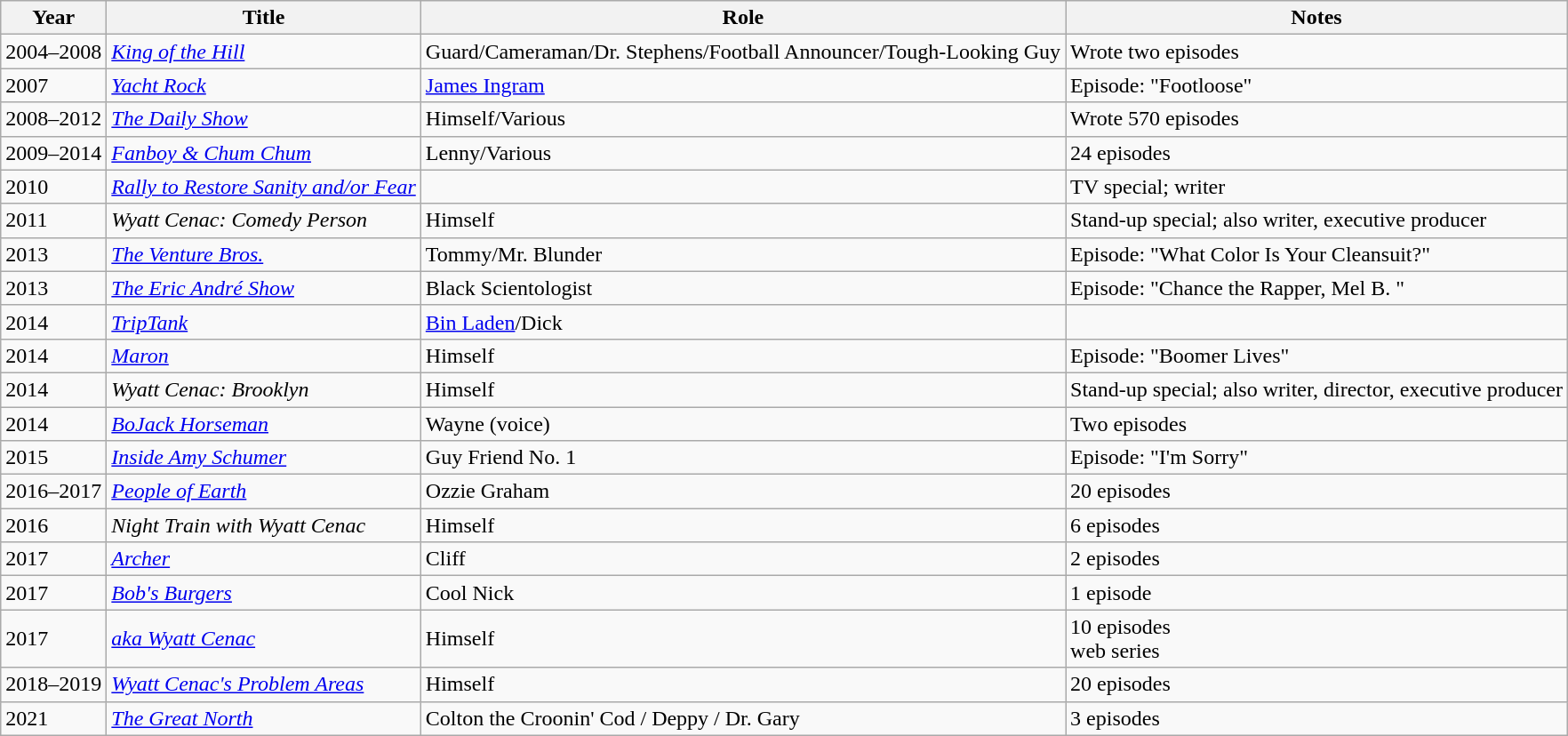<table class="wikitable sortable">
<tr>
<th>Year</th>
<th>Title</th>
<th>Role</th>
<th>Notes</th>
</tr>
<tr>
<td>2004–2008</td>
<td><em><a href='#'>King of the Hill</a></em></td>
<td>Guard/Cameraman/Dr. Stephens/Football Announcer/Tough-Looking Guy</td>
<td>Wrote two episodes</td>
</tr>
<tr>
<td>2007</td>
<td><em><a href='#'>Yacht Rock</a></em></td>
<td><a href='#'>James Ingram</a></td>
<td>Episode: "Footloose"</td>
</tr>
<tr>
<td>2008–2012</td>
<td><em><a href='#'>The Daily Show</a></em></td>
<td>Himself/Various</td>
<td>Wrote 570 episodes</td>
</tr>
<tr>
<td>2009–2014</td>
<td><em><a href='#'>Fanboy & Chum Chum</a></em></td>
<td>Lenny/Various</td>
<td>24 episodes</td>
</tr>
<tr>
<td>2010</td>
<td><em><a href='#'>Rally to Restore Sanity and/or Fear</a></em></td>
<td></td>
<td>TV special; writer</td>
</tr>
<tr>
<td>2011</td>
<td><em>Wyatt Cenac: Comedy Person</em></td>
<td>Himself</td>
<td>Stand-up special; also writer, executive producer</td>
</tr>
<tr>
<td>2013</td>
<td><em><a href='#'>The Venture Bros.</a></em></td>
<td>Tommy/Mr. Blunder</td>
<td>Episode: "What Color Is Your Cleansuit?"</td>
</tr>
<tr>
<td>2013</td>
<td><em><a href='#'>The Eric André Show</a></em></td>
<td>Black Scientologist</td>
<td>Episode: "Chance the Rapper, Mel B. "</td>
</tr>
<tr>
<td>2014</td>
<td><em><a href='#'>TripTank</a></em></td>
<td><a href='#'>Bin Laden</a>/Dick</td>
<td></td>
</tr>
<tr>
<td>2014</td>
<td><em><a href='#'>Maron</a></em></td>
<td>Himself</td>
<td>Episode: "Boomer Lives"</td>
</tr>
<tr>
<td>2014</td>
<td><em>Wyatt Cenac: Brooklyn</em></td>
<td>Himself</td>
<td>Stand-up special; also writer, director, executive producer</td>
</tr>
<tr>
<td>2014</td>
<td><em><a href='#'>BoJack Horseman</a></em></td>
<td>Wayne (voice)</td>
<td>Two episodes</td>
</tr>
<tr>
<td>2015</td>
<td><em><a href='#'>Inside Amy Schumer</a></em></td>
<td>Guy Friend No. 1</td>
<td>Episode: "I'm Sorry"</td>
</tr>
<tr>
<td>2016–2017</td>
<td><em><a href='#'>People of Earth</a></em></td>
<td>Ozzie Graham</td>
<td>20 episodes</td>
</tr>
<tr>
<td>2016</td>
<td><em>Night Train with Wyatt Cenac</em></td>
<td>Himself</td>
<td>6 episodes</td>
</tr>
<tr>
<td>2017</td>
<td><em><a href='#'>Archer</a></em></td>
<td>Cliff</td>
<td>2 episodes</td>
</tr>
<tr>
<td>2017</td>
<td><em><a href='#'>Bob's Burgers</a></em></td>
<td>Cool Nick</td>
<td>1 episode</td>
</tr>
<tr>
<td>2017</td>
<td><em><a href='#'>aka Wyatt Cenac</a></em></td>
<td>Himself</td>
<td>10 episodes<br>web series</td>
</tr>
<tr>
<td>2018–2019</td>
<td><em><a href='#'>Wyatt Cenac's Problem Areas</a></em></td>
<td>Himself</td>
<td>20 episodes</td>
</tr>
<tr>
<td>2021</td>
<td><em><a href='#'>The Great North</a></em></td>
<td>Colton the Croonin' Cod / Deppy / Dr. Gary</td>
<td>3 episodes</td>
</tr>
</table>
